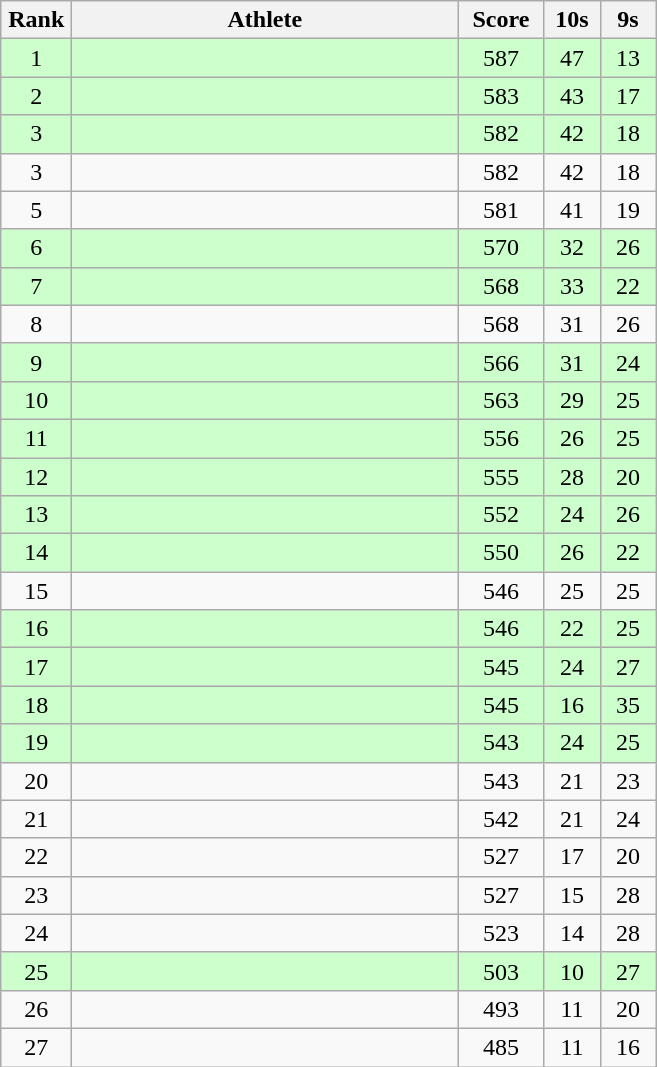<table class=wikitable style="text-align:center">
<tr>
<th width=40>Rank</th>
<th width=250>Athlete</th>
<th width=50>Score</th>
<th width=30>10s</th>
<th width=30>9s</th>
</tr>
<tr bgcolor="ccffcc">
<td>1</td>
<td align=left></td>
<td>587</td>
<td>47</td>
<td>13</td>
</tr>
<tr bgcolor="ccffcc">
<td>2</td>
<td align=left></td>
<td>583</td>
<td>43</td>
<td>17</td>
</tr>
<tr bgcolor="ccffcc">
<td>3</td>
<td align=left></td>
<td>582</td>
<td>42</td>
<td>18</td>
</tr>
<tr>
<td>3</td>
<td align=left></td>
<td>582</td>
<td>42</td>
<td>18</td>
</tr>
<tr>
<td>5</td>
<td align=left></td>
<td>581</td>
<td>41</td>
<td>19</td>
</tr>
<tr bgcolor="ccffcc">
<td>6</td>
<td align=left></td>
<td>570</td>
<td>32</td>
<td>26</td>
</tr>
<tr bgcolor="ccffcc">
<td>7</td>
<td align=left></td>
<td>568</td>
<td>33</td>
<td>22</td>
</tr>
<tr>
<td>8</td>
<td align=left></td>
<td>568</td>
<td>31</td>
<td>26</td>
</tr>
<tr bgcolor="ccffcc">
<td>9</td>
<td align=left></td>
<td>566</td>
<td>31</td>
<td>24</td>
</tr>
<tr bgcolor="ccffcc">
<td>10</td>
<td align=left></td>
<td>563</td>
<td>29</td>
<td>25</td>
</tr>
<tr bgcolor="ccffcc">
<td>11</td>
<td align=left></td>
<td>556</td>
<td>26</td>
<td>25</td>
</tr>
<tr bgcolor="ccffcc">
<td>12</td>
<td align=left></td>
<td>555</td>
<td>28</td>
<td>20</td>
</tr>
<tr bgcolor="ccffcc">
<td>13</td>
<td align=left></td>
<td>552</td>
<td>24</td>
<td>26</td>
</tr>
<tr bgcolor="ccffcc">
<td>14</td>
<td align=left></td>
<td>550</td>
<td>26</td>
<td>22</td>
</tr>
<tr>
<td>15</td>
<td align=left></td>
<td>546</td>
<td>25</td>
<td>25</td>
</tr>
<tr bgcolor="ccffcc">
<td>16</td>
<td align=left></td>
<td>546</td>
<td>22</td>
<td>25</td>
</tr>
<tr bgcolor="ccffcc">
<td>17</td>
<td align=left></td>
<td>545</td>
<td>24</td>
<td>27</td>
</tr>
<tr bgcolor="ccffcc">
<td>18</td>
<td align=left></td>
<td>545</td>
<td>16</td>
<td>35</td>
</tr>
<tr bgcolor="ccffcc">
<td>19</td>
<td align=left></td>
<td>543</td>
<td>24</td>
<td>25</td>
</tr>
<tr>
<td>20</td>
<td align=left></td>
<td>543</td>
<td>21</td>
<td>23</td>
</tr>
<tr>
<td>21</td>
<td align=left></td>
<td>542</td>
<td>21</td>
<td>24</td>
</tr>
<tr>
<td>22</td>
<td align=left></td>
<td>527</td>
<td>17</td>
<td>20</td>
</tr>
<tr>
<td>23</td>
<td align=left></td>
<td>527</td>
<td>15</td>
<td>28</td>
</tr>
<tr>
<td>24</td>
<td align=left></td>
<td>523</td>
<td>14</td>
<td>28</td>
</tr>
<tr bgcolor="ccffcc">
<td>25</td>
<td align=left></td>
<td>503</td>
<td>10</td>
<td>27</td>
</tr>
<tr>
<td>26</td>
<td align=left></td>
<td>493</td>
<td>11</td>
<td>20</td>
</tr>
<tr>
<td>27</td>
<td align=left></td>
<td>485</td>
<td>11</td>
<td>16</td>
</tr>
</table>
